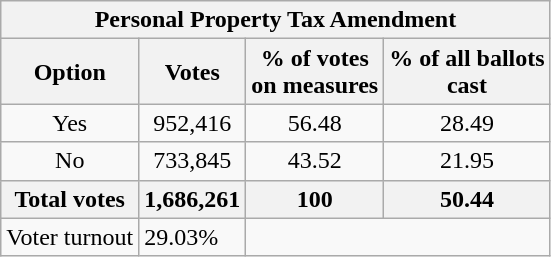<table class="wikitable">
<tr>
<th colspan=4 text align=center>Personal Property Tax Amendment</th>
</tr>
<tr>
<th>Option</th>
<th>Votes</th>
<th>% of votes<br>on measures</th>
<th>% of all ballots<br>cast</th>
</tr>
<tr>
<td text align=center>Yes</td>
<td text align=center>952,416</td>
<td text align=center>56.48</td>
<td text align=center>28.49</td>
</tr>
<tr>
<td text align=center>No</td>
<td text align=center>733,845</td>
<td text align=center>43.52</td>
<td text align=center>21.95</td>
</tr>
<tr>
<th text align=center>Total votes</th>
<th text align=center><strong>1,686,261</strong></th>
<th text align=center><strong>100</strong></th>
<th text align=center><strong>50.44</strong></th>
</tr>
<tr>
<td>Voter turnout</td>
<td>29.03%</td>
</tr>
</table>
